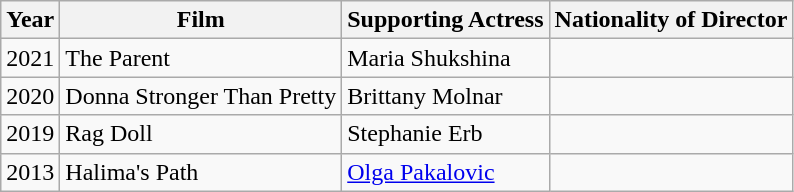<table class="wikitable">
<tr>
<th>Year</th>
<th>Film</th>
<th>Supporting Actress</th>
<th>Nationality of Director</th>
</tr>
<tr>
<td>2021</td>
<td>The Parent</td>
<td>Maria Shukshina</td>
<td></td>
</tr>
<tr>
<td>2020</td>
<td>Donna Stronger Than Pretty</td>
<td>Brittany Molnar</td>
<td></td>
</tr>
<tr>
<td>2019</td>
<td>Rag Doll</td>
<td>Stephanie Erb</td>
<td></td>
</tr>
<tr>
<td>2013</td>
<td>Halima's Path</td>
<td><a href='#'>Olga Pakalovic</a></td>
<td></td>
</tr>
</table>
